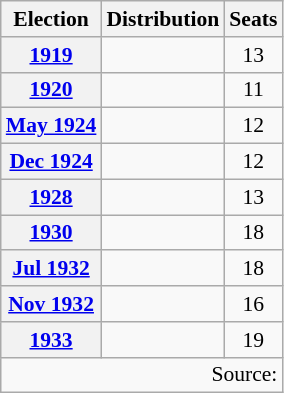<table class=wikitable style="font-size:90%; text-align:center">
<tr>
<th>Election</th>
<th>Distribution</th>
<th>Seats</th>
</tr>
<tr>
<th><a href='#'>1919</a></th>
<td align=left>            </td>
<td>13</td>
</tr>
<tr>
<th><a href='#'>1920</a></th>
<td align=left>          </td>
<td>11</td>
</tr>
<tr>
<th><a href='#'>May 1924</a></th>
<td align=left>           </td>
<td>12</td>
</tr>
<tr>
<th><a href='#'>Dec 1924</a></th>
<td align=left>           </td>
<td>12</td>
</tr>
<tr>
<th><a href='#'>1928</a></th>
<td align=left>            </td>
<td>13</td>
</tr>
<tr>
<th><a href='#'>1930</a></th>
<td align=left>                 </td>
<td>18</td>
</tr>
<tr>
<th><a href='#'>Jul 1932</a></th>
<td align=left>                 </td>
<td>18</td>
</tr>
<tr>
<th><a href='#'>Nov 1932</a></th>
<td align=left>               </td>
<td>16</td>
</tr>
<tr>
<th><a href='#'>1933</a></th>
<td align=left>                  </td>
<td>19</td>
</tr>
<tr>
<td colspan=3 align=right>Source: </td>
</tr>
</table>
